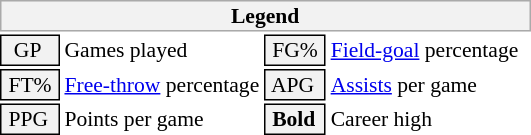<table class="toccolours" style="font-size: 90%; white-space: nowrap;">
<tr>
<th colspan="6" style="background:#f2f2f2; border:1px solid #aaa;">Legend</th>
</tr>
<tr>
<td style="background:#f2f2f2; border:1px solid black;">  GP</td>
<td>Games played</td>
<td style="background:#f2f2f2; border:1px solid black;"> FG% </td>
<td style="padding-right: 8px"><a href='#'>Field-goal</a> percentage</td>
</tr>
<tr>
<td style="background:#f2f2f2; border:1px solid black;"> FT% </td>
<td><a href='#'>Free-throw</a> percentage</td>
<td style="background:#f2f2f2; border:1px solid black;"> APG </td>
<td><a href='#'>Assists</a> per game</td>
</tr>
<tr>
<td style="background:#f2f2f2; border:1px solid black;"> PPG </td>
<td>Points per game</td>
<td style="background-color: #F2F2F2; border: 1px solid black"> <strong>Bold</strong> </td>
<td>Career high</td>
</tr>
<tr>
</tr>
</table>
